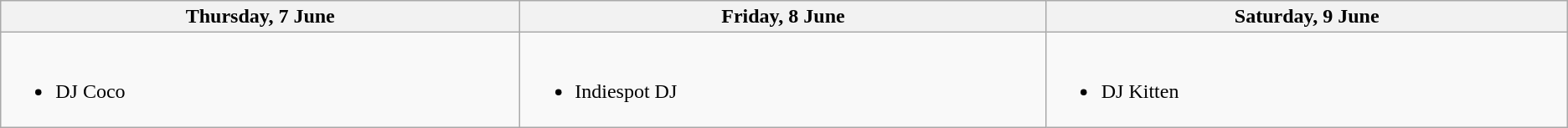<table class="wikitable">
<tr>
<th width="500">Thursday, 7 June</th>
<th width="500">Friday, 8 June</th>
<th width="500">Saturday, 9 June</th>
</tr>
<tr valign="top">
<td><br><ul><li>DJ Coco</li></ul></td>
<td><br><ul><li>Indiespot DJ</li></ul></td>
<td><br><ul><li>DJ Kitten</li></ul></td>
</tr>
</table>
